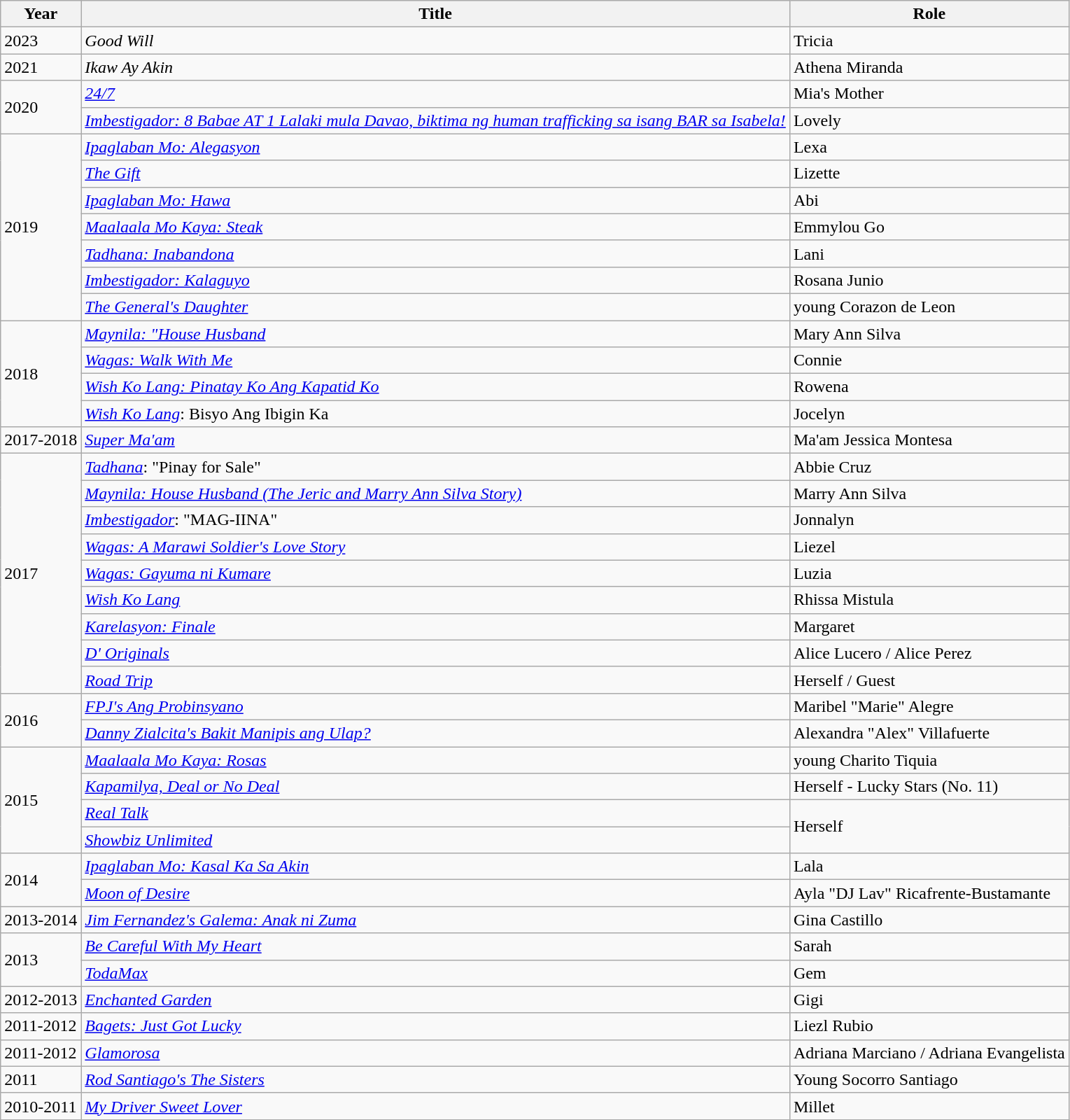<table class="wikitable">
<tr>
<th>Year</th>
<th>Title</th>
<th>Role</th>
</tr>
<tr>
<td>2023</td>
<td><em>Good Will</em></td>
<td>Tricia</td>
</tr>
<tr>
<td>2021</td>
<td><em>Ikaw Ay Akin</em></td>
<td>Athena Miranda</td>
</tr>
<tr>
<td rowspan="2">2020</td>
<td><em><a href='#'>24/7</a></em></td>
<td>Mia's Mother</td>
</tr>
<tr>
<td><a href='#'><em>Imbestigador: 8 Babae AT 1 Lalaki mula Davao, biktima ng human trafficking sa isang BAR sa Isabela!</em></a></td>
<td>Lovely</td>
</tr>
<tr>
<td rowspan="7">2019</td>
<td><a href='#'><em>Ipaglaban Mo: Alegasyon</em></a></td>
<td>Lexa</td>
</tr>
<tr>
<td><em><a href='#'>The Gift</a></em></td>
<td>Lizette</td>
</tr>
<tr>
<td><a href='#'><em>Ipaglaban Mo: Hawa</em></a></td>
<td>Abi</td>
</tr>
<tr>
<td><a href='#'><em>Maalaala Mo Kaya: Steak</em></a></td>
<td>Emmylou Go</td>
</tr>
<tr>
<td><a href='#'><em>Tadhana: Inabandona</em></a></td>
<td>Lani</td>
</tr>
<tr>
<td><a href='#'><em>Imbestigador: Kalaguyo</em></a></td>
<td>Rosana Junio</td>
</tr>
<tr>
<td><a href='#'><em>The General's Daughter</em></a></td>
<td>young Corazon de Leon</td>
</tr>
<tr>
<td rowspan="4">2018</td>
<td><a href='#'><em>Maynila: "House Husband</em></a></td>
<td>Mary Ann Silva</td>
</tr>
<tr>
<td><a href='#'><em>Wagas: Walk With Me</em></a></td>
<td>Connie</td>
</tr>
<tr>
<td><a href='#'><em>Wish Ko Lang: Pinatay Ko Ang Kapatid Ko</em></a></td>
<td>Rowena</td>
</tr>
<tr>
<td><em><a href='#'>Wish Ko Lang</a></em>: Bisyo Ang Ibigin Ka</td>
<td>Jocelyn</td>
</tr>
<tr>
<td>2017-2018</td>
<td><em><a href='#'>Super Ma'am</a></em></td>
<td>Ma'am Jessica Montesa</td>
</tr>
<tr>
<td rowspan="9">2017</td>
<td><em><a href='#'>Tadhana</a></em>: "Pinay for Sale"</td>
<td>Abbie Cruz</td>
</tr>
<tr>
<td><a href='#'><em>Maynila: House Husband (The Jeric and Marry Ann Silva Story)</em></a></td>
<td>Marry Ann Silva</td>
</tr>
<tr>
<td><em><a href='#'>Imbestigador</a></em>: "MAG-IINA"</td>
<td>Jonnalyn</td>
</tr>
<tr>
<td><a href='#'><em>Wagas: A Marawi Soldier's Love Story</em></a></td>
<td>Liezel</td>
</tr>
<tr>
<td><a href='#'><em>Wagas: Gayuma ni Kumare</em></a></td>
<td>Luzia</td>
</tr>
<tr>
<td><em><a href='#'>Wish Ko Lang</a></em></td>
<td>Rhissa Mistula</td>
</tr>
<tr>
<td><a href='#'><em>Karelasyon: Finale</em></a></td>
<td>Margaret</td>
</tr>
<tr>
<td><em><a href='#'>D' Originals</a></em></td>
<td>Alice Lucero / Alice Perez</td>
</tr>
<tr>
<td><a href='#'><em>Road Trip</em></a></td>
<td>Herself / Guest</td>
</tr>
<tr>
<td rowspan="2">2016</td>
<td><em><a href='#'>FPJ's Ang Probinsyano</a></em></td>
<td>Maribel "Marie" Alegre</td>
</tr>
<tr>
<td><em><a href='#'>Danny Zialcita's Bakit Manipis ang Ulap?</a></em></td>
<td>Alexandra "Alex" Villafuerte</td>
</tr>
<tr>
<td rowspan="4">2015</td>
<td><a href='#'><em>Maalaala Mo Kaya: Rosas</em></a></td>
<td>young Charito Tiquia</td>
</tr>
<tr>
<td><em><a href='#'>Kapamilya, Deal or No Deal</a></em></td>
<td>Herself - Lucky Stars (No. 11)</td>
</tr>
<tr>
<td><em><a href='#'>Real Talk</a></em></td>
<td rowspan="2">Herself</td>
</tr>
<tr>
<td><em><a href='#'>Showbiz Unlimited</a></em></td>
</tr>
<tr>
<td rowspan="2">2014</td>
<td><a href='#'><em>Ipaglaban Mo: Kasal Ka Sa Akin</em></a></td>
<td>Lala</td>
</tr>
<tr>
<td><em><a href='#'>Moon of Desire</a></em></td>
<td>Ayla "DJ Lav" Ricafrente-Bustamante</td>
</tr>
<tr>
<td>2013-2014</td>
<td><em><a href='#'>Jim Fernandez's Galema: Anak ni Zuma</a></em></td>
<td>Gina Castillo</td>
</tr>
<tr>
<td rowspan="2">2013</td>
<td><em><a href='#'>Be Careful With My Heart</a></em></td>
<td>Sarah</td>
</tr>
<tr>
<td><em><a href='#'>TodaMax</a></em></td>
<td>Gem</td>
</tr>
<tr>
<td>2012-2013</td>
<td><em><a href='#'>Enchanted Garden</a></em></td>
<td>Gigi</td>
</tr>
<tr>
<td>2011-2012</td>
<td><em><a href='#'>Bagets: Just Got Lucky</a></em></td>
<td>Liezl Rubio</td>
</tr>
<tr>
<td>2011-2012</td>
<td><em><a href='#'>Glamorosa</a></em></td>
<td>Adriana Marciano / Adriana Evangelista</td>
</tr>
<tr>
<td>2011</td>
<td><em><a href='#'>Rod Santiago's The Sisters</a></em></td>
<td>Young Socorro Santiago</td>
</tr>
<tr>
<td>2010-2011</td>
<td><em><a href='#'>My Driver Sweet Lover</a></em></td>
<td>Millet</td>
</tr>
</table>
